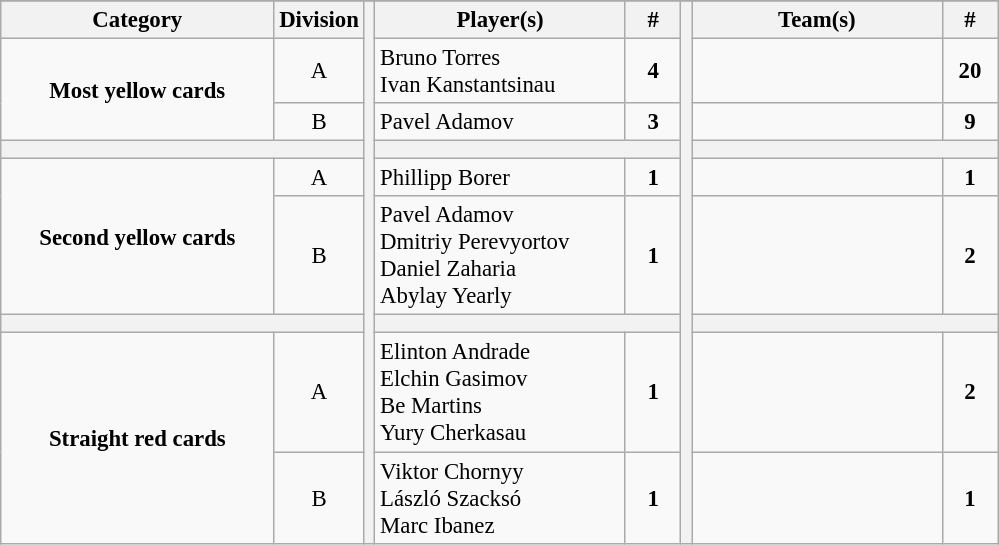<table class="wikitable" style="text-align:center; font-size: 95%;">
<tr>
</tr>
<tr>
<th width=175>Category</th>
<th width=30>Division</th>
<th rowspan=9></th>
<th width=160>Player(s)</th>
<th width=30>#</th>
<th rowspan=9></th>
<th width=160>Team(s)</th>
<th width=30>#</th>
</tr>
<tr>
<td rowspan=2><strong>Most yellow cards</strong><br></td>
<td>A</td>
<td align=left> Bruno Torres<br> Ivan Kanstantsinau</td>
<td><strong>4</strong></td>
<td align=left></td>
<td><strong>20</strong></td>
</tr>
<tr>
<td>B</td>
<td align=left> Pavel Adamov</td>
<td><strong>3</strong></td>
<td align=left></td>
<td><strong>9</strong></td>
</tr>
<tr>
<th height=5 colspan=9></th>
</tr>
<tr>
<td rowspan=2><strong>Second yellow cards</strong><br></td>
<td>A</td>
<td align=left> Phillipp Borer</td>
<td><strong>1</strong></td>
<td align=left></td>
<td><strong>1</strong></td>
</tr>
<tr>
<td>B</td>
<td align=left> Pavel Adamov<br> Dmitriy Perevyortov<br> Daniel Zaharia<br> Abylay Yearly</td>
<td><strong>1</strong></td>
<td align=left></td>
<td><strong>2</strong></td>
</tr>
<tr>
<th height=5 colspan=9></th>
</tr>
<tr>
<td rowspan=2><strong>Straight red cards</strong><br></td>
<td>A</td>
<td align=left> Elinton Andrade<br> Elchin Gasimov<br> Be Martins<br> Yury Cherkasau</td>
<td><strong>1</strong></td>
<td align=left></td>
<td><strong>2</strong></td>
</tr>
<tr>
<td>B</td>
<td align=left> Viktor Chornyy<br> László Szacksó<br> Marc Ibanez</td>
<td><strong>1</strong></td>
<td align=left><br><br></td>
<td><strong>1</strong></td>
</tr>
</table>
